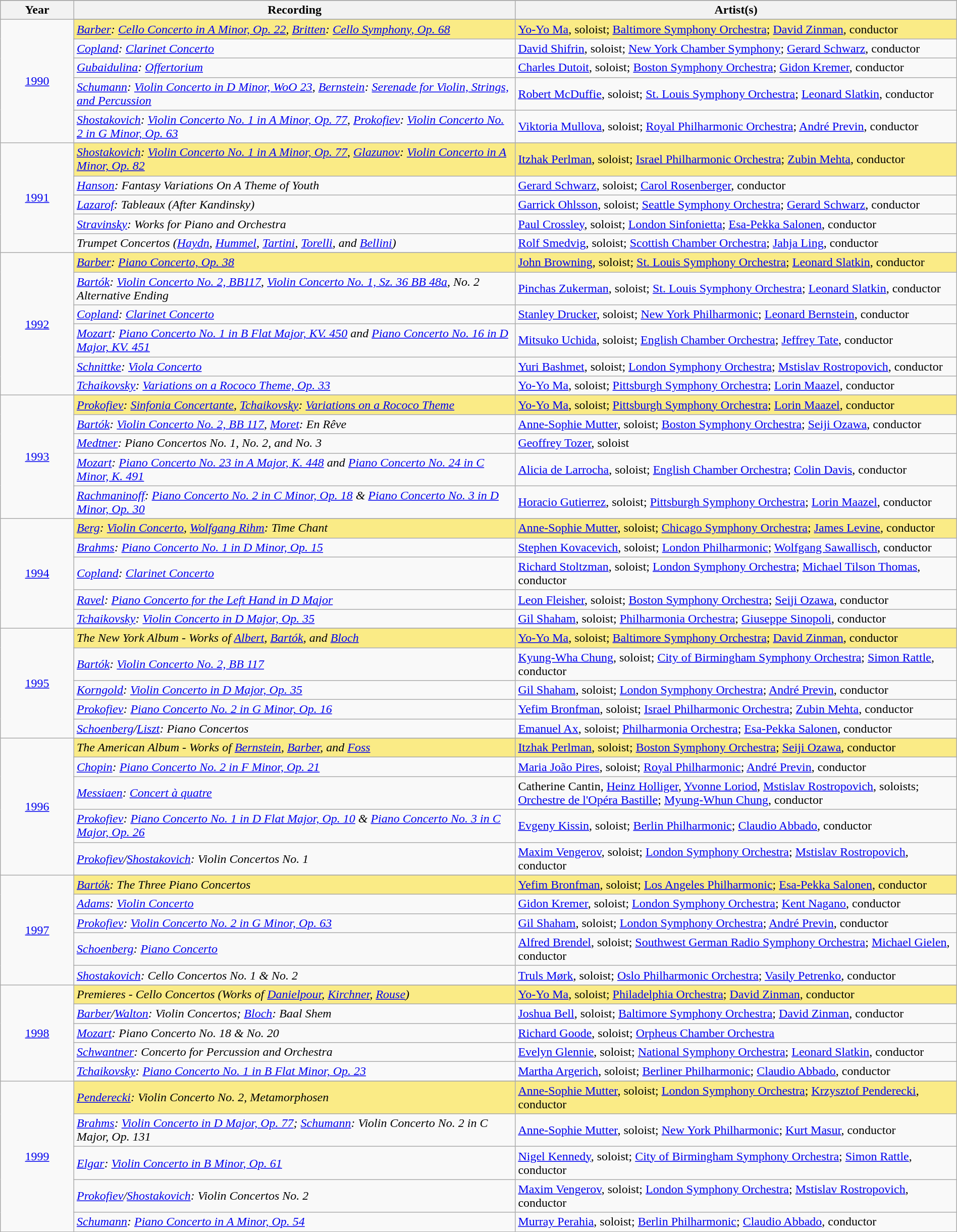<table class="wikitable" style="width:100%">
<tr bgcolor="#bebebe">
</tr>
<tr bgcolor="#bebebe">
<th width="5%">Year</th>
<th width="30%">Recording</th>
<th width="30%">Artist(s)</th>
</tr>
<tr>
<td rowspan="6" style="text-align:center;"><a href='#'>1990</a><br></td>
</tr>
<tr style="background:#FAEB86;">
<td><em><a href='#'>Barber</a>: <a href='#'>Cello Concerto in A Minor, Op. 22</a>, <a href='#'>Britten</a>: <a href='#'>Cello Symphony, Op. 68</a></em></td>
<td><a href='#'>Yo-Yo Ma</a>, soloist; <a href='#'>Baltimore Symphony Orchestra</a>; <a href='#'>David Zinman</a>, conductor</td>
</tr>
<tr>
<td><em><a href='#'>Copland</a>: <a href='#'>Clarinet Concerto</a></em></td>
<td><a href='#'>David Shifrin</a>, soloist; <a href='#'>New York Chamber Symphony</a>; <a href='#'>Gerard Schwarz</a>, conductor</td>
</tr>
<tr>
<td><em><a href='#'>Gubaidulina</a>: <a href='#'>Offertorium</a></em></td>
<td><a href='#'>Charles Dutoit</a>, soloist; <a href='#'>Boston Symphony Orchestra</a>; <a href='#'>Gidon Kremer</a>, conductor</td>
</tr>
<tr>
<td><em><a href='#'>Schumann</a>: <a href='#'>Violin Concerto in D Minor, WoO 23</a>, <a href='#'>Bernstein</a>: <a href='#'>Serenade for Violin, Strings, and Percussion</a></em></td>
<td><a href='#'>Robert McDuffie</a>, soloist; <a href='#'>St. Louis Symphony Orchestra</a>; <a href='#'>Leonard Slatkin</a>, conductor</td>
</tr>
<tr>
<td><em><a href='#'>Shostakovich</a>: <a href='#'>Violin Concerto No. 1 in A Minor, Op. 77</a>, <a href='#'>Prokofiev</a>: <a href='#'>Violin Concerto No. 2 in G Minor, Op. 63</a></em></td>
<td><a href='#'>Viktoria Mullova</a>, soloist; <a href='#'>Royal Philharmonic Orchestra</a>; <a href='#'>André Previn</a>, conductor</td>
</tr>
<tr>
<td rowspan="6" style="text-align:center;"><a href='#'>1991</a><br></td>
</tr>
<tr style="background:#FAEB86;">
<td><em><a href='#'>Shostakovich</a>: <a href='#'>Violin Concerto No. 1 in A Minor, Op. 77</a>, <a href='#'>Glazunov</a>: <a href='#'>Violin Concerto in A Minor, Op. 82</a></em></td>
<td><a href='#'>Itzhak Perlman</a>, soloist; <a href='#'>Israel Philharmonic Orchestra</a>; <a href='#'>Zubin Mehta</a>, conductor</td>
</tr>
<tr>
<td><em><a href='#'>Hanson</a>: Fantasy Variations On A Theme of Youth</em></td>
<td><a href='#'>Gerard Schwarz</a>, soloist; <a href='#'>Carol Rosenberger</a>, conductor</td>
</tr>
<tr>
<td><em><a href='#'>Lazarof</a>: Tableaux (After Kandinsky)</em></td>
<td><a href='#'>Garrick Ohlsson</a>, soloist; <a href='#'>Seattle Symphony Orchestra</a>; <a href='#'>Gerard Schwarz</a>, conductor</td>
</tr>
<tr>
<td><em><a href='#'>Stravinsky</a>: Works for Piano and Orchestra</em></td>
<td><a href='#'>Paul Crossley</a>, soloist; <a href='#'>London Sinfonietta</a>; <a href='#'>Esa-Pekka Salonen</a>, conductor</td>
</tr>
<tr>
<td><em>Trumpet Concertos (<a href='#'>Haydn</a>, <a href='#'>Hummel</a>, <a href='#'>Tartini</a>, <a href='#'>Torelli</a>, and <a href='#'>Bellini</a>)</em></td>
<td><a href='#'>Rolf Smedvig</a>, soloist; <a href='#'>Scottish Chamber Orchestra</a>; <a href='#'>Jahja Ling</a>, conductor</td>
</tr>
<tr>
<td rowspan="7" style="text-align:center;"><a href='#'>1992</a><br></td>
</tr>
<tr style="background:#FAEB86;">
<td><em><a href='#'>Barber</a>: <a href='#'>Piano Concerto, Op. 38</a></em></td>
<td><a href='#'>John Browning</a>, soloist; <a href='#'>St. Louis Symphony Orchestra</a>; <a href='#'>Leonard Slatkin</a>, conductor</td>
</tr>
<tr>
<td><em><a href='#'>Bartók</a>: <a href='#'>Violin Concerto No. 2, BB117</a>, <a href='#'>Violin Concerto No. 1, Sz. 36 BB 48a</a>, No. 2 Alternative Ending</em></td>
<td><a href='#'>Pinchas Zukerman</a>, soloist; <a href='#'>St. Louis Symphony Orchestra</a>; <a href='#'>Leonard Slatkin</a>, conductor</td>
</tr>
<tr>
<td><em><a href='#'>Copland</a>: <a href='#'>Clarinet Concerto</a></em></td>
<td><a href='#'>Stanley Drucker</a>, soloist; <a href='#'>New York Philharmonic</a>; <a href='#'>Leonard Bernstein</a>, conductor</td>
</tr>
<tr>
<td><em><a href='#'>Mozart</a>: <a href='#'>Piano Concerto No. 1 in B Flat Major, KV. 450</a> and <a href='#'>Piano Concerto No. 16 in D Major, KV. 451</a></em></td>
<td><a href='#'>Mitsuko Uchida</a>, soloist; <a href='#'>English Chamber Orchestra</a>; <a href='#'>Jeffrey Tate</a>, conductor</td>
</tr>
<tr>
<td><em><a href='#'>Schnittke</a>: <a href='#'>Viola Concerto</a></em></td>
<td><a href='#'>Yuri Bashmet</a>, soloist; <a href='#'>London Symphony Orchestra</a>; <a href='#'>Mstislav Rostropovich</a>, conductor</td>
</tr>
<tr>
<td><em><a href='#'>Tchaikovsky</a>: <a href='#'>Variations on a Rococo Theme, Op. 33</a></em></td>
<td><a href='#'>Yo-Yo Ma</a>, soloist; <a href='#'>Pittsburgh Symphony Orchestra</a>; <a href='#'>Lorin Maazel</a>, conductor</td>
</tr>
<tr>
<td rowspan="6" style="text-align:center;"><a href='#'>1993</a><br></td>
</tr>
<tr style="background:#FAEB86;">
<td><em><a href='#'>Prokofiev</a>: <a href='#'>Sinfonia Concertante</a>, <a href='#'>Tchaikovsky</a>: <a href='#'>Variations on a Rococo Theme</a></em></td>
<td><a href='#'>Yo-Yo Ma</a>, soloist; <a href='#'>Pittsburgh Symphony Orchestra</a>; <a href='#'>Lorin Maazel</a>, conductor</td>
</tr>
<tr>
<td><em><a href='#'>Bartók</a>: <a href='#'>Violin Concerto No. 2, BB 117</a>, <a href='#'>Moret</a>: En Rêve</em></td>
<td><a href='#'>Anne-Sophie Mutter</a>, soloist; <a href='#'>Boston Symphony Orchestra</a>; <a href='#'>Seiji Ozawa</a>, conductor</td>
</tr>
<tr>
<td><em><a href='#'>Medtner</a>: Piano Concertos No. 1, No. 2, and No. 3</em></td>
<td><a href='#'>Geoffrey Tozer</a>, soloist</td>
</tr>
<tr>
<td><em><a href='#'>Mozart</a>: <a href='#'>Piano Concerto No. 23 in A Major, K. 448</a> and <a href='#'>Piano Concerto No. 24 in C Minor, K. 491</a></em></td>
<td><a href='#'>Alicia de Larrocha</a>, soloist; <a href='#'>English Chamber Orchestra</a>; <a href='#'>Colin Davis</a>, conductor</td>
</tr>
<tr>
<td><em><a href='#'>Rachmaninoff</a>: <a href='#'>Piano Concerto No. 2 in C Minor, Op. 18</a> & <a href='#'>Piano Concerto No. 3 in D Minor, Op. 30</a></em></td>
<td><a href='#'>Horacio Gutierrez</a>, soloist; <a href='#'>Pittsburgh Symphony Orchestra</a>; <a href='#'>Lorin Maazel</a>, conductor</td>
</tr>
<tr>
<td rowspan="6" style="text-align:center;"><a href='#'>1994</a><br></td>
</tr>
<tr style="background:#FAEB86;">
<td><em><a href='#'>Berg</a>: <a href='#'>Violin Concerto</a>, <a href='#'>Wolfgang Rihm</a>: Time Chant</em></td>
<td><a href='#'>Anne-Sophie Mutter</a>, soloist; <a href='#'>Chicago Symphony Orchestra</a>; <a href='#'>James Levine</a>, conductor</td>
</tr>
<tr>
<td><em><a href='#'>Brahms</a>: <a href='#'>Piano Concerto No. 1 in D Minor, Op. 15</a></em></td>
<td><a href='#'>Stephen Kovacevich</a>, soloist; <a href='#'>London Philharmonic</a>; <a href='#'>Wolfgang Sawallisch</a>, conductor</td>
</tr>
<tr>
<td><em><a href='#'>Copland</a>: <a href='#'>Clarinet Concerto</a></em></td>
<td><a href='#'>Richard Stoltzman</a>, soloist; <a href='#'>London Symphony Orchestra</a>; <a href='#'>Michael Tilson Thomas</a>, conductor</td>
</tr>
<tr>
<td><em><a href='#'>Ravel</a>: <a href='#'>Piano Concerto for the Left Hand in D Major</a></em></td>
<td><a href='#'>Leon Fleisher</a>, soloist; <a href='#'>Boston Symphony Orchestra</a>; <a href='#'>Seiji Ozawa</a>, conductor</td>
</tr>
<tr>
<td><em><a href='#'>Tchaikovsky</a>: <a href='#'>Violin Concerto in D Major, Op. 35</a></em></td>
<td><a href='#'>Gil Shaham</a>, soloist; <a href='#'>Philharmonia Orchestra</a>; <a href='#'>Giuseppe Sinopoli</a>, conductor</td>
</tr>
<tr>
<td rowspan="6" style="text-align:center;"><a href='#'>1995</a><br></td>
</tr>
<tr style="background:#FAEB86;">
<td><em>The New York Album - Works of <a href='#'>Albert</a>, <a href='#'>Bartók</a>, and <a href='#'>Bloch</a></em></td>
<td><a href='#'>Yo-Yo Ma</a>, soloist; <a href='#'>Baltimore Symphony Orchestra</a>; <a href='#'>David Zinman</a>, conductor</td>
</tr>
<tr>
<td><em><a href='#'>Bartók</a>: <a href='#'>Violin Concerto No. 2, BB 117</a></em></td>
<td><a href='#'>Kyung-Wha Chung</a>, soloist; <a href='#'>City of Birmingham Symphony Orchestra</a>; <a href='#'>Simon Rattle</a>, conductor</td>
</tr>
<tr>
<td><em><a href='#'>Korngold</a>: <a href='#'>Violin Concerto in D Major, Op. 35</a></em></td>
<td><a href='#'>Gil Shaham</a>, soloist; <a href='#'>London Symphony Orchestra</a>; <a href='#'>André Previn</a>, conductor</td>
</tr>
<tr>
<td><em><a href='#'>Prokofiev</a>: <a href='#'>Piano Concerto No. 2 in G Minor, Op. 16</a></em></td>
<td><a href='#'>Yefim Bronfman</a>, soloist; <a href='#'>Israel Philharmonic Orchestra</a>; <a href='#'>Zubin Mehta</a>, conductor</td>
</tr>
<tr>
<td><em><a href='#'>Schoenberg</a>/<a href='#'>Liszt</a>: Piano Concertos</em></td>
<td><a href='#'>Emanuel Ax</a>, soloist; <a href='#'>Philharmonia Orchestra</a>; <a href='#'>Esa-Pekka Salonen</a>, conductor</td>
</tr>
<tr>
<td rowspan="6" style="text-align:center;"><a href='#'>1996</a><br></td>
</tr>
<tr style="background:#FAEB86;">
<td><em>The American Album - Works of <a href='#'>Bernstein</a>, <a href='#'>Barber</a>, and <a href='#'>Foss</a></em></td>
<td><a href='#'>Itzhak Perlman</a>, soloist; <a href='#'>Boston Symphony Orchestra</a>; <a href='#'>Seiji Ozawa</a>, conductor</td>
</tr>
<tr>
<td><em><a href='#'>Chopin</a>: <a href='#'>Piano Concerto No. 2 in F Minor, Op. 21</a></em></td>
<td><a href='#'>Maria João Pires</a>, soloist; <a href='#'>Royal Philharmonic</a>; <a href='#'>André Previn</a>, conductor</td>
</tr>
<tr>
<td><em><a href='#'>Messiaen</a>: <a href='#'>Concert à quatre</a></em></td>
<td>Catherine Cantin, <a href='#'>Heinz Holliger</a>, <a href='#'>Yvonne Loriod</a>, <a href='#'>Mstislav Rostropovich</a>, soloists; <a href='#'>Orchestre de l'Opéra Bastille</a>; <a href='#'>Myung-Whun Chung</a>, conductor</td>
</tr>
<tr>
<td><em><a href='#'>Prokofiev</a>: <a href='#'>Piano Concerto No. 1 in D Flat Major, Op. 10</a> & <a href='#'>Piano Concerto No. 3 in C Major, Op. 26</a></em></td>
<td><a href='#'>Evgeny Kissin</a>, soloist; <a href='#'>Berlin Philharmonic</a>; <a href='#'>Claudio Abbado</a>, conductor</td>
</tr>
<tr>
<td><em><a href='#'>Prokofiev</a>/<a href='#'>Shostakovich</a>: Violin Concertos No. 1</em></td>
<td><a href='#'>Maxim Vengerov</a>, soloist; <a href='#'>London Symphony Orchestra</a>; <a href='#'>Mstislav Rostropovich</a>, conductor</td>
</tr>
<tr>
<td rowspan="6" style="text-align:center;"><a href='#'>1997</a><br></td>
</tr>
<tr style="background:#FAEB86;">
<td><em><a href='#'>Bartók</a>: The Three Piano Concertos</em></td>
<td><a href='#'>Yefim Bronfman</a>, soloist; <a href='#'>Los Angeles Philharmonic</a>; <a href='#'>Esa-Pekka Salonen</a>, conductor</td>
</tr>
<tr>
<td><em><a href='#'>Adams</a>: <a href='#'>Violin Concerto</a></em></td>
<td><a href='#'>Gidon Kremer</a>, soloist; <a href='#'>London Symphony Orchestra</a>; <a href='#'>Kent Nagano</a>, conductor</td>
</tr>
<tr>
<td><em><a href='#'>Prokofiev</a>: <a href='#'>Violin Concerto No. 2 in G Minor, Op. 63</a></em></td>
<td><a href='#'>Gil Shaham</a>, soloist; <a href='#'>London Symphony Orchestra</a>; <a href='#'>André Previn</a>, conductor</td>
</tr>
<tr>
<td><em><a href='#'>Schoenberg</a>: <a href='#'>Piano Concerto</a></em></td>
<td><a href='#'>Alfred Brendel</a>, soloist; <a href='#'>Southwest German Radio Symphony Orchestra</a>; <a href='#'>Michael Gielen</a>, conductor</td>
</tr>
<tr>
<td><em><a href='#'>Shostakovich</a>: Cello Concertos No. 1 & No. 2</em></td>
<td><a href='#'>Truls Mørk</a>, soloist; <a href='#'>Oslo Philharmonic Orchestra</a>; <a href='#'>Vasily Petrenko</a>, conductor</td>
</tr>
<tr>
<td rowspan="6" style="text-align:center;"><a href='#'>1998</a><br></td>
</tr>
<tr style="background:#FAEB86;">
<td><em>Premieres - Cello Concertos (Works of <a href='#'>Danielpour</a>, <a href='#'>Kirchner</a>, <a href='#'>Rouse</a>)</em></td>
<td><a href='#'>Yo-Yo Ma</a>, soloist; <a href='#'>Philadelphia Orchestra</a>; <a href='#'>David Zinman</a>, conductor</td>
</tr>
<tr>
<td><em><a href='#'>Barber</a>/<a href='#'>Walton</a>: Violin Concertos; <a href='#'>Bloch</a>: Baal Shem</em></td>
<td><a href='#'>Joshua Bell</a>, soloist; <a href='#'>Baltimore Symphony Orchestra</a>; <a href='#'>David Zinman</a>, conductor</td>
</tr>
<tr>
<td><em><a href='#'>Mozart</a>: Piano Concerto No. 18 & No. 20</em></td>
<td><a href='#'>Richard Goode</a>, soloist; <a href='#'>Orpheus Chamber Orchestra</a></td>
</tr>
<tr>
<td><em><a href='#'>Schwantner</a>: Concerto for Percussion and Orchestra</em></td>
<td><a href='#'>Evelyn Glennie</a>, soloist; <a href='#'>National Symphony Orchestra</a>; <a href='#'>Leonard Slatkin</a>, conductor</td>
</tr>
<tr>
<td><em><a href='#'>Tchaikovsky</a>: <a href='#'>Piano Concerto No. 1 in B Flat Minor, Op. 23</a></em></td>
<td><a href='#'>Martha Argerich</a>, soloist; <a href='#'>Berliner Philharmonic</a>; <a href='#'>Claudio Abbado</a>, conductor</td>
</tr>
<tr>
<td rowspan="6" style="text-align:center;"><a href='#'>1999</a><br></td>
</tr>
<tr style="background:#FAEB86;">
<td><em><a href='#'>Penderecki</a>: Violin Concerto No. 2, Metamorphosen</em></td>
<td><a href='#'>Anne-Sophie Mutter</a>, soloist; <a href='#'>London Symphony Orchestra</a>; <a href='#'>Krzysztof Penderecki</a>, conductor</td>
</tr>
<tr>
<td><em><a href='#'>Brahms</a>: <a href='#'>Violin Concerto in D Major, Op. 77</a>; <a href='#'>Schumann</a>: Violin Concerto No. 2 in C Major, Op. 131</em></td>
<td><a href='#'>Anne-Sophie Mutter</a>, soloist; <a href='#'>New York Philharmonic</a>; <a href='#'>Kurt Masur</a>, conductor</td>
</tr>
<tr>
<td><em><a href='#'>Elgar</a>: <a href='#'>Violin Concerto in B Minor, Op. 61</a></em></td>
<td><a href='#'>Nigel Kennedy</a>, soloist; <a href='#'>City of Birmingham Symphony Orchestra</a>; <a href='#'>Simon Rattle</a>, conductor</td>
</tr>
<tr>
<td><em><a href='#'>Prokofiev</a>/<a href='#'>Shostakovich</a>: Violin Concertos No. 2</em></td>
<td><a href='#'>Maxim Vengerov</a>, soloist; <a href='#'>London Symphony Orchestra</a>; <a href='#'>Mstislav Rostropovich</a>, conductor</td>
</tr>
<tr>
<td><em><a href='#'>Schumann</a>: <a href='#'>Piano Concerto in A Minor, Op. 54</a></em></td>
<td><a href='#'>Murray Perahia</a>, soloist; <a href='#'>Berlin Philharmonic</a>; <a href='#'>Claudio Abbado</a>, conductor</td>
</tr>
</table>
